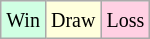<table class="wikitable">
<tr>
<td style="background:#d0ffe3;"><small>Win</small></td>
<td style="background:#ffd;"><small>Draw</small></td>
<td style="background:#ffd0e3;"><small>Loss</small></td>
</tr>
</table>
